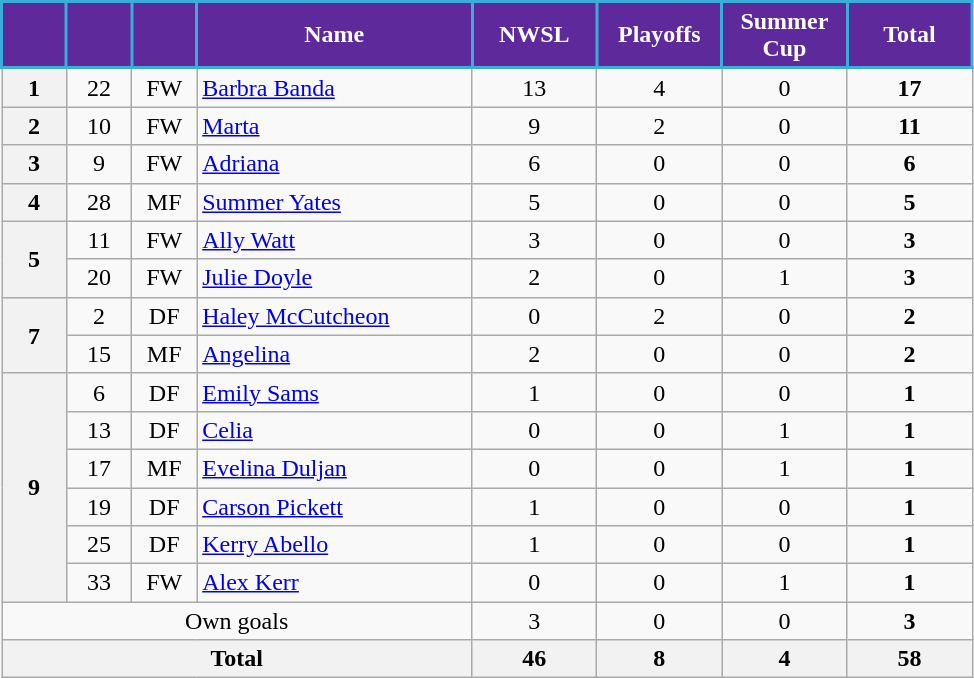<table class="wikitable" style="text-align:center;">
<tr>
<th style="background:#5E299A; color:white; border:2px solid #3aadd9; width:35px;"></th>
<th style="background:#5E299A; color:white; border:2px solid #3aadd9; width:35px;"></th>
<th style="background:#5E299A; color:white; border:2px solid #3aadd9; width:35px;"></th>
<th style="background:#5E299A; color:white; border:2px solid #3aadd9; width:175px;">Name</th>
<th style="background:#5E299A; color:white; border:2px solid #3aadd9; width:75px;">NWSL</th>
<th style="background:#5E299A; color:white; border:2px solid #3aadd9; width:75px;">Playoffs</th>
<th style="background:#5E299A; color:white; border:2px solid #3aadd9; width:75px;">Summer Cup</th>
<th style="background:#5E299A; color:white; border:2px solid #3aadd9; width:75px;">Total</th>
</tr>
<tr>
<th>1</th>
<td>22</td>
<td>FW</td>
<td align="left"> <a href='#'>Barbra Banda</a></td>
<td>13</td>
<td>4</td>
<td>0</td>
<td><strong>17</strong></td>
</tr>
<tr>
<th>2</th>
<td>10</td>
<td>FW</td>
<td align="left"> <a href='#'>Marta</a></td>
<td>9</td>
<td>2</td>
<td>0</td>
<td><strong>11</strong></td>
</tr>
<tr>
<th rowspan="1">3</th>
<td>9</td>
<td>FW</td>
<td align="left"> <a href='#'>Adriana</a></td>
<td>6</td>
<td>0</td>
<td>0</td>
<td><strong>6</strong></td>
</tr>
<tr>
<th>4</th>
<td>28</td>
<td>MF</td>
<td align="left"> <a href='#'>Summer Yates</a></td>
<td>5</td>
<td>0</td>
<td>0</td>
<td><strong>5</strong></td>
</tr>
<tr>
<th rowspan="2">5</th>
<td>11</td>
<td>FW</td>
<td align="left"> <a href='#'>Ally Watt</a></td>
<td>3</td>
<td>0</td>
<td>0</td>
<td><strong>3</strong></td>
</tr>
<tr>
<td>20</td>
<td>FW</td>
<td align="left"> <a href='#'>Julie Doyle</a></td>
<td>2</td>
<td>0</td>
<td>1</td>
<td><strong>3</strong></td>
</tr>
<tr>
<th rowspan="2">7</th>
<td>2</td>
<td>DF</td>
<td align="left"> <a href='#'>Haley McCutcheon</a></td>
<td>0</td>
<td>2</td>
<td>0</td>
<td><strong>2</strong></td>
</tr>
<tr>
<td>15</td>
<td>MF</td>
<td align="left"> <a href='#'>Angelina</a></td>
<td>2</td>
<td>0</td>
<td>0</td>
<td><strong>2</strong></td>
</tr>
<tr>
<th rowspan="6">9</th>
<td>6</td>
<td>DF</td>
<td align="left"> <a href='#'>Emily Sams</a></td>
<td>1</td>
<td>0</td>
<td>0</td>
<td><strong>1</strong></td>
</tr>
<tr>
<td>13</td>
<td>DF</td>
<td align="left"> <a href='#'>Celia</a></td>
<td>0</td>
<td>0</td>
<td>1</td>
<td><strong>1</strong></td>
</tr>
<tr>
<td>17</td>
<td>MF</td>
<td align="left"> <a href='#'>Evelina Duljan</a></td>
<td>0</td>
<td>0</td>
<td>1</td>
<td><strong>1</strong></td>
</tr>
<tr>
<td>19</td>
<td>DF</td>
<td align="left"> <a href='#'>Carson Pickett</a></td>
<td>1</td>
<td>0</td>
<td>0</td>
<td><strong>1</strong></td>
</tr>
<tr>
<td>25</td>
<td>DF</td>
<td align="left"> <a href='#'>Kerry Abello</a></td>
<td>1</td>
<td>0</td>
<td>0</td>
<td><strong>1</strong></td>
</tr>
<tr>
<td>33</td>
<td>FW</td>
<td align="left"> <a href='#'>Alex Kerr</a></td>
<td>0</td>
<td>0</td>
<td>1</td>
<td><strong>1</strong></td>
</tr>
<tr>
<td colspan="4">Own goals</td>
<td>3</td>
<td>0</td>
<td>0</td>
<td><strong>3</strong></td>
</tr>
<tr>
<th colspan="4">Total</th>
<th>46</th>
<th>8</th>
<th>4</th>
<th>58</th>
</tr>
</table>
